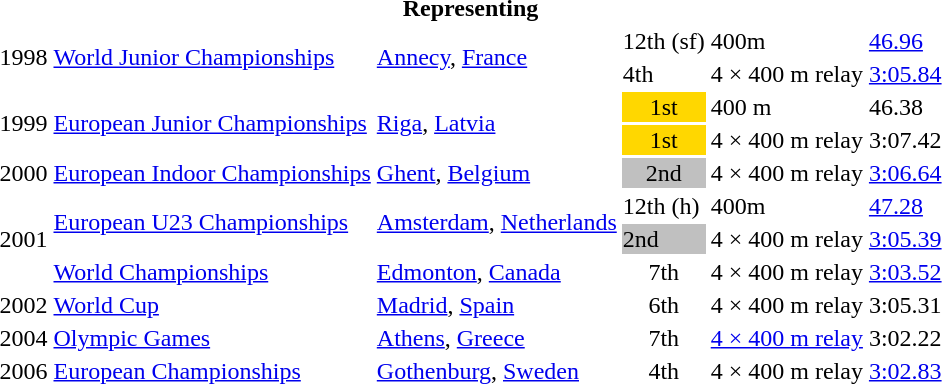<table>
<tr>
<th colspan="6">Representing </th>
</tr>
<tr>
<td rowspan=2>1998</td>
<td rowspan=2><a href='#'>World Junior Championships</a></td>
<td rowspan=2><a href='#'>Annecy</a>, <a href='#'>France</a></td>
<td>12th (sf)</td>
<td>400m</td>
<td><a href='#'>46.96</a></td>
</tr>
<tr>
<td>4th</td>
<td>4 × 400 m relay</td>
<td><a href='#'>3:05.84</a></td>
</tr>
<tr>
<td rowspan=2>1999</td>
<td rowspan=2><a href='#'>European Junior Championships</a></td>
<td rowspan=2><a href='#'>Riga</a>, <a href='#'>Latvia</a></td>
<td bgcolor="gold" align="center">1st</td>
<td>400 m</td>
<td>46.38</td>
</tr>
<tr>
<td bgcolor="gold" align="center">1st</td>
<td>4 × 400 m relay</td>
<td>3:07.42</td>
</tr>
<tr>
<td>2000</td>
<td><a href='#'>European Indoor Championships</a></td>
<td><a href='#'>Ghent</a>, <a href='#'>Belgium</a></td>
<td bgcolor="silver" align="center">2nd</td>
<td>4 × 400 m relay</td>
<td><a href='#'>3:06.64</a></td>
</tr>
<tr>
<td rowspan=3>2001</td>
<td rowspan=2><a href='#'>European U23 Championships</a></td>
<td rowspan=2><a href='#'>Amsterdam</a>, <a href='#'>Netherlands</a></td>
<td>12th (h)</td>
<td>400m</td>
<td><a href='#'>47.28</a></td>
</tr>
<tr>
<td bgcolor=silver>2nd</td>
<td>4 × 400 m relay</td>
<td><a href='#'>3:05.39</a></td>
</tr>
<tr>
<td><a href='#'>World Championships</a></td>
<td><a href='#'>Edmonton</a>, <a href='#'>Canada</a></td>
<td align="center">7th</td>
<td>4 × 400 m relay</td>
<td><a href='#'>3:03.52</a></td>
</tr>
<tr>
<td>2002</td>
<td><a href='#'>World Cup</a></td>
<td><a href='#'>Madrid</a>, <a href='#'>Spain</a></td>
<td align="center">6th</td>
<td>4 × 400 m relay</td>
<td>3:05.31</td>
</tr>
<tr>
<td>2004</td>
<td><a href='#'>Olympic Games</a></td>
<td><a href='#'>Athens</a>, <a href='#'>Greece</a></td>
<td align="center">7th</td>
<td><a href='#'>4 × 400 m relay</a></td>
<td>3:02.22</td>
</tr>
<tr>
<td>2006</td>
<td><a href='#'>European Championships</a></td>
<td><a href='#'>Gothenburg</a>, <a href='#'>Sweden</a></td>
<td align="center">4th</td>
<td>4 × 400 m relay</td>
<td><a href='#'>3:02.83</a></td>
</tr>
</table>
